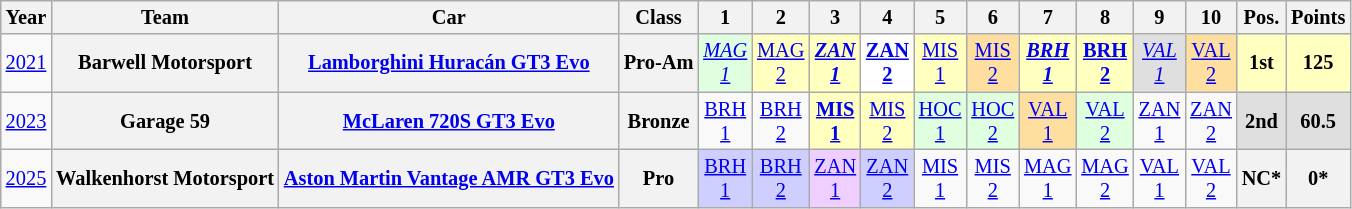<table class="wikitable" border="1" style="text-align:center; font-size:85%;">
<tr>
<th>Year</th>
<th>Team</th>
<th>Car</th>
<th>Class</th>
<th>1</th>
<th>2</th>
<th>3</th>
<th>4</th>
<th>5</th>
<th>6</th>
<th>7</th>
<th>8</th>
<th>9</th>
<th>10</th>
<th>Pos.</th>
<th>Points</th>
</tr>
<tr>
<td><a href='#'>2021</a></td>
<th nowrap>Barwell Motorsport</th>
<th nowrap><a href='#'>Lamborghini Huracán GT3 Evo</a></th>
<th nowrap>Pro-Am</th>
<td style="background:#DFFFDF;"><em><a href='#'>MAG<br>1</a></em><br></td>
<td style="background:#FFFFBF;"><a href='#'>MAG<br>2</a><br></td>
<td style="background:#FFFFBF;"><strong><em><a href='#'>ZAN<br>1</a></em></strong><br></td>
<td style="background:#FFFFFF;"><strong><a href='#'>ZAN<br>2</a></strong><br></td>
<td style="background:#FFFFBF;"><a href='#'>MIS<br>1</a><br></td>
<td style="background:#FFDF9F;"><a href='#'>MIS<br>2</a><br></td>
<td style="background:#FFFFBF;"><strong><em><a href='#'>BRH<br>1</a></em></strong><br></td>
<td style="background:#FFFFBF;"><strong><a href='#'>BRH<br>2</a></strong><br></td>
<td style="background:#DFDFDF;"><em><a href='#'>VAL<br>1</a></em><br></td>
<td style="background:#FFDF9F;"><a href='#'>VAL <br>2</a><br></td>
<th style="background:#FFFFBF;">1st</th>
<th style="background:#FFFFBF;">125</th>
</tr>
<tr>
<td><a href='#'>2023</a></td>
<th nowrap>Garage 59</th>
<th nowrap><a href='#'>McLaren 720S GT3 Evo</a></th>
<th>Bronze</th>
<td><a href='#'>BRH<br>1</a></td>
<td><a href='#'>BRH<br>2</a></td>
<td style="background:#FFFFBF;"><strong><a href='#'>MIS<br>1</a></strong><br></td>
<td style="background:#FFFFBF;"><a href='#'>MIS<br>2</a><br></td>
<td style="background:#DFFFDF;"><a href='#'>HOC<br>1</a><br></td>
<td style="background:#DFFFDF;"><a href='#'>HOC<br>2</a><br></td>
<td style="background:#FFDF9F;"><a href='#'>VAL<br>1</a><br></td>
<td style="background:#DFFFDF;"><a href='#'>VAL<br>2</a><br></td>
<td><a href='#'>ZAN<br>1</a></td>
<td><a href='#'>ZAN<br>2</a></td>
<th style="background:#DFDFDF;">2nd</th>
<th style="background:#DFDFDF;">60.5</th>
</tr>
<tr>
<td><a href='#'>2025</a></td>
<th>Walkenhorst Motorsport</th>
<th><a href='#'>Aston Martin Vantage AMR GT3 Evo</a></th>
<th>Pro</th>
<td style="background:#CFCFFF;"><a href='#'>BRH<br>1</a><br></td>
<td style="background:#CFCFFF;"><a href='#'>BRH<br>2</a><br></td>
<td style="background:#EFCFFF;"><a href='#'>ZAN<br>1</a><br></td>
<td style="background:#CFCFFF;"><a href='#'>ZAN<br>2</a><br></td>
<td style="background:#;"><a href='#'>MIS<br>1</a><br></td>
<td style="background:#;"><a href='#'>MIS<br>2</a><br></td>
<td style="background:#;"><a href='#'>MAG<br>1</a><br></td>
<td style="background:#;"><a href='#'>MAG<br>2</a><br></td>
<td style="background:#;"><a href='#'>VAL<br>1</a><br></td>
<td style="background:#;"><a href='#'>VAL<br>2</a><br></td>
<th>NC*</th>
<th>0*</th>
</tr>
</table>
